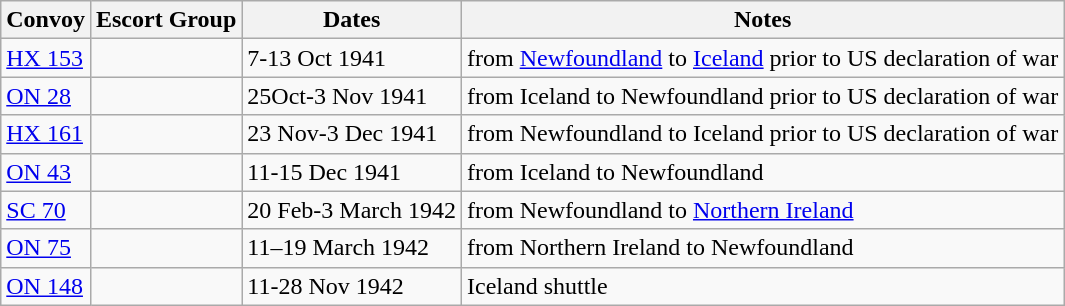<table class="wikitable">
<tr>
<th>Convoy</th>
<th>Escort Group</th>
<th>Dates</th>
<th>Notes</th>
</tr>
<tr>
<td><a href='#'>HX 153</a></td>
<td></td>
<td>7-13 Oct 1941</td>
<td>from <a href='#'>Newfoundland</a> to <a href='#'>Iceland</a> prior to US declaration of war</td>
</tr>
<tr>
<td><a href='#'>ON 28</a></td>
<td></td>
<td>25Oct-3 Nov 1941</td>
<td>from Iceland to Newfoundland prior to US declaration of war</td>
</tr>
<tr>
<td><a href='#'>HX 161</a></td>
<td></td>
<td>23 Nov-3 Dec 1941</td>
<td>from Newfoundland to Iceland prior to US declaration of war</td>
</tr>
<tr>
<td><a href='#'>ON 43</a></td>
<td></td>
<td>11-15 Dec 1941</td>
<td>from Iceland to Newfoundland</td>
</tr>
<tr>
<td><a href='#'>SC 70</a></td>
<td></td>
<td>20 Feb-3 March 1942</td>
<td>from Newfoundland to <a href='#'>Northern Ireland</a></td>
</tr>
<tr>
<td><a href='#'>ON 75</a></td>
<td></td>
<td>11–19 March 1942</td>
<td>from Northern Ireland to Newfoundland</td>
</tr>
<tr>
<td><a href='#'>ON 148</a></td>
<td></td>
<td>11-28 Nov 1942</td>
<td>Iceland shuttle</td>
</tr>
</table>
